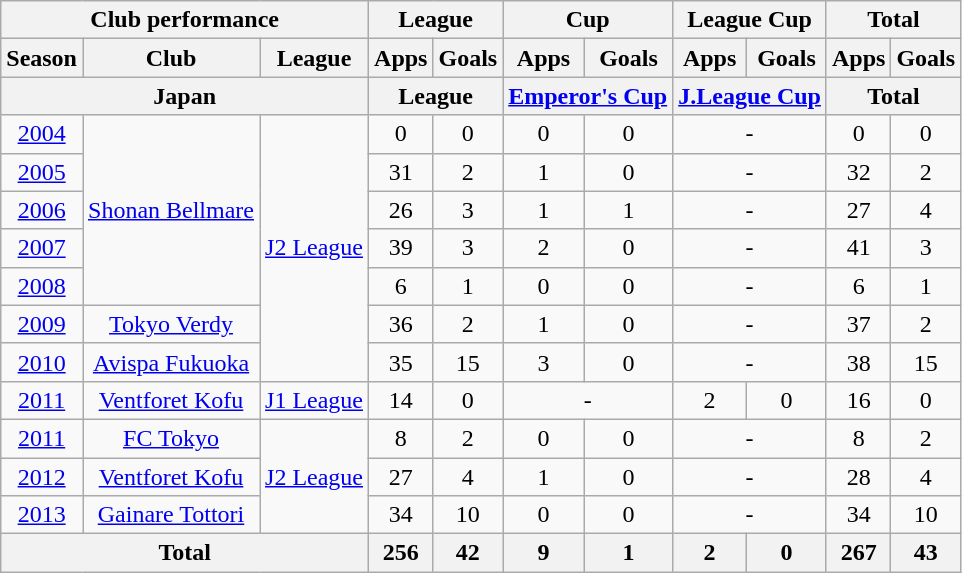<table class="wikitable" style="text-align:center;">
<tr>
<th colspan=3>Club performance</th>
<th colspan=2>League</th>
<th colspan=2>Cup</th>
<th colspan=2>League Cup</th>
<th colspan=2>Total</th>
</tr>
<tr>
<th>Season</th>
<th>Club</th>
<th>League</th>
<th>Apps</th>
<th>Goals</th>
<th>Apps</th>
<th>Goals</th>
<th>Apps</th>
<th>Goals</th>
<th>Apps</th>
<th>Goals</th>
</tr>
<tr>
<th colspan=3>Japan</th>
<th colspan=2>League</th>
<th colspan=2><a href='#'>Emperor's Cup</a></th>
<th colspan=2><a href='#'>J.League Cup</a></th>
<th colspan=2>Total</th>
</tr>
<tr>
<td><a href='#'>2004</a></td>
<td rowspan="5"><a href='#'>Shonan Bellmare</a></td>
<td rowspan="7"><a href='#'>J2 League</a></td>
<td>0</td>
<td>0</td>
<td>0</td>
<td>0</td>
<td colspan="2">-</td>
<td>0</td>
<td>0</td>
</tr>
<tr>
<td><a href='#'>2005</a></td>
<td>31</td>
<td>2</td>
<td>1</td>
<td>0</td>
<td colspan="2">-</td>
<td>32</td>
<td>2</td>
</tr>
<tr>
<td><a href='#'>2006</a></td>
<td>26</td>
<td>3</td>
<td>1</td>
<td>1</td>
<td colspan="2">-</td>
<td>27</td>
<td>4</td>
</tr>
<tr>
<td><a href='#'>2007</a></td>
<td>39</td>
<td>3</td>
<td>2</td>
<td>0</td>
<td colspan="2">-</td>
<td>41</td>
<td>3</td>
</tr>
<tr>
<td><a href='#'>2008</a></td>
<td>6</td>
<td>1</td>
<td>0</td>
<td>0</td>
<td colspan="2">-</td>
<td>6</td>
<td>1</td>
</tr>
<tr>
<td><a href='#'>2009</a></td>
<td><a href='#'>Tokyo Verdy</a></td>
<td>36</td>
<td>2</td>
<td>1</td>
<td>0</td>
<td colspan="2">-</td>
<td>37</td>
<td>2</td>
</tr>
<tr>
<td><a href='#'>2010</a></td>
<td><a href='#'>Avispa Fukuoka</a></td>
<td>35</td>
<td>15</td>
<td>3</td>
<td>0</td>
<td colspan="2">-</td>
<td>38</td>
<td>15</td>
</tr>
<tr>
<td><a href='#'>2011</a></td>
<td><a href='#'>Ventforet Kofu</a></td>
<td><a href='#'>J1 League</a></td>
<td>14</td>
<td>0</td>
<td colspan="2">-</td>
<td>2</td>
<td>0</td>
<td>16</td>
<td>0</td>
</tr>
<tr>
<td><a href='#'>2011</a></td>
<td><a href='#'>FC Tokyo</a></td>
<td rowspan="3"><a href='#'>J2 League</a></td>
<td>8</td>
<td>2</td>
<td>0</td>
<td>0</td>
<td colspan="2">-</td>
<td>8</td>
<td>2</td>
</tr>
<tr>
<td><a href='#'>2012</a></td>
<td><a href='#'>Ventforet Kofu</a></td>
<td>27</td>
<td>4</td>
<td>1</td>
<td>0</td>
<td colspan="2">-</td>
<td>28</td>
<td>4</td>
</tr>
<tr>
<td><a href='#'>2013</a></td>
<td><a href='#'>Gainare Tottori</a></td>
<td>34</td>
<td>10</td>
<td>0</td>
<td>0</td>
<td colspan="2">-</td>
<td>34</td>
<td>10</td>
</tr>
<tr>
<th colspan=3>Total</th>
<th>256</th>
<th>42</th>
<th>9</th>
<th>1</th>
<th>2</th>
<th>0</th>
<th>267</th>
<th>43</th>
</tr>
</table>
